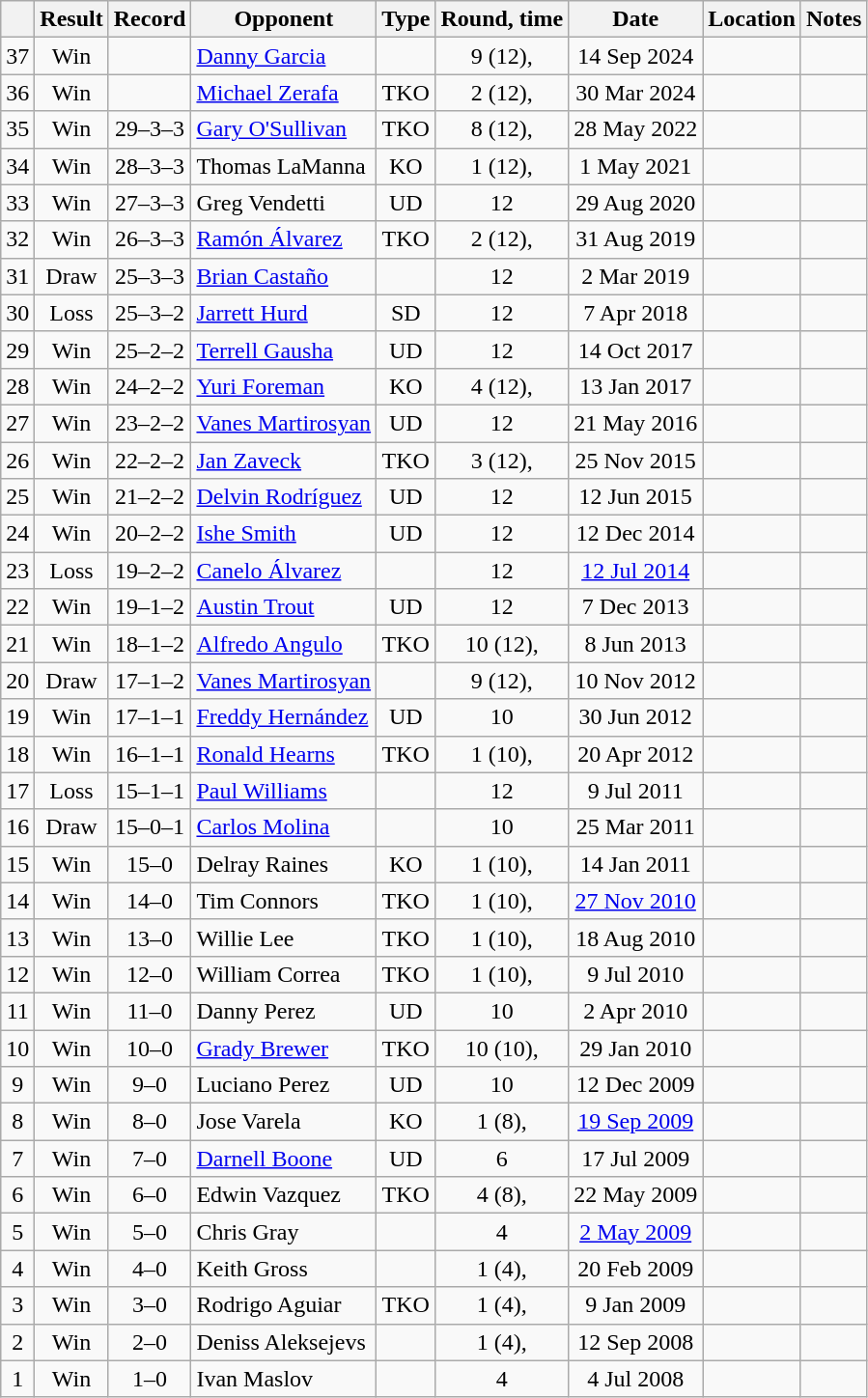<table class="wikitable" style="text-align:center">
<tr>
<th></th>
<th>Result</th>
<th>Record</th>
<th>Opponent</th>
<th>Type</th>
<th>Round, time</th>
<th>Date</th>
<th>Location</th>
<th>Notes</th>
</tr>
<tr>
<td>37</td>
<td>Win</td>
<td></td>
<td style="text-align:left;"><a href='#'>Danny Garcia</a></td>
<td></td>
<td>9 (12), </td>
<td>14 Sep 2024</td>
<td style="text-align:left;"></td>
<td style="text-align:left;"></td>
</tr>
<tr>
<td>36</td>
<td>Win</td>
<td></td>
<td style="text-align:left;"><a href='#'>Michael Zerafa</a></td>
<td>TKO</td>
<td>2 (12), </td>
<td>30 Mar 2024</td>
<td style="text-align:left;"></td>
<td style="text-align:left;"></td>
</tr>
<tr>
<td>35</td>
<td>Win</td>
<td>29–3–3</td>
<td style="text-align:left;"><a href='#'>Gary O'Sullivan</a></td>
<td>TKO</td>
<td>8 (12), </td>
<td>28 May 2022</td>
<td style="text-align:left;"></td>
<td style="text-align:left;"></td>
</tr>
<tr>
<td>34</td>
<td>Win</td>
<td>28–3–3</td>
<td style="text-align:left;">Thomas LaManna</td>
<td>KO</td>
<td>1 (12), </td>
<td>1 May 2021</td>
<td style="text-align:left;"></td>
<td style="text-align:left;"></td>
</tr>
<tr>
<td>33</td>
<td>Win</td>
<td>27–3–3</td>
<td style="text-align:left;">Greg Vendetti</td>
<td>UD</td>
<td>12</td>
<td>29 Aug 2020</td>
<td style="text-align:left;"></td>
<td style="text-align:left;"></td>
</tr>
<tr>
<td>32</td>
<td>Win</td>
<td>26–3–3</td>
<td style="text-align:left;"><a href='#'>Ramón Álvarez</a></td>
<td>TKO</td>
<td>2 (12), </td>
<td>31 Aug 2019</td>
<td style="text-align:left;"></td>
<td style="text-align:left;"></td>
</tr>
<tr>
<td>31</td>
<td>Draw</td>
<td>25–3–3</td>
<td style="text-align:left;"><a href='#'>Brian Castaño</a></td>
<td></td>
<td>12</td>
<td>2 Mar 2019</td>
<td style="text-align:left;"></td>
<td style="text-align:left;"></td>
</tr>
<tr>
<td>30</td>
<td>Loss</td>
<td>25–3–2</td>
<td style="text-align:left;"><a href='#'>Jarrett Hurd</a></td>
<td>SD</td>
<td>12</td>
<td>7 Apr 2018</td>
<td style="text-align:left;"></td>
<td style="text-align:left;"></td>
</tr>
<tr>
<td>29</td>
<td>Win</td>
<td>25–2–2</td>
<td style="text-align:left;"><a href='#'>Terrell Gausha</a></td>
<td>UD</td>
<td>12</td>
<td>14 Oct 2017</td>
<td style="text-align:left;"></td>
<td style="text-align:left;"></td>
</tr>
<tr>
<td>28</td>
<td>Win</td>
<td>24–2–2</td>
<td style="text-align:left;"><a href='#'>Yuri Foreman</a></td>
<td>KO</td>
<td>4 (12), </td>
<td>13 Jan 2017</td>
<td style="text-align:left;"></td>
<td style="text-align:left;"></td>
</tr>
<tr>
<td>27</td>
<td>Win</td>
<td>23–2–2</td>
<td style="text-align:left;"><a href='#'>Vanes Martirosyan</a></td>
<td>UD</td>
<td>12</td>
<td>21 May 2016</td>
<td style="text-align:left;"></td>
<td style="text-align:left;"></td>
</tr>
<tr>
<td>26</td>
<td>Win</td>
<td>22–2–2</td>
<td style="text-align:left;"><a href='#'>Jan Zaveck</a></td>
<td>TKO</td>
<td>3 (12), </td>
<td>25 Nov 2015</td>
<td style="text-align:left;"></td>
<td style="text-align:left;"></td>
</tr>
<tr>
<td>25</td>
<td>Win</td>
<td>21–2–2</td>
<td style="text-align:left;"><a href='#'>Delvin Rodríguez</a></td>
<td>UD</td>
<td>12</td>
<td>12 Jun 2015</td>
<td style="text-align:left;"></td>
<td style="text-align:left;"></td>
</tr>
<tr>
<td>24</td>
<td>Win</td>
<td>20–2–2</td>
<td style="text-align:left;"><a href='#'>Ishe Smith</a></td>
<td>UD</td>
<td>12</td>
<td>12 Dec 2014</td>
<td style="text-align:left;"></td>
<td style="text-align:left;"></td>
</tr>
<tr>
<td>23</td>
<td>Loss</td>
<td>19–2–2</td>
<td style="text-align:left;"><a href='#'>Canelo Álvarez</a></td>
<td></td>
<td>12</td>
<td><a href='#'>12 Jul 2014</a></td>
<td style="text-align:left;"></td>
<td></td>
</tr>
<tr>
<td>22</td>
<td>Win</td>
<td>19–1–2</td>
<td style="text-align:left;"><a href='#'>Austin Trout</a></td>
<td>UD</td>
<td>12</td>
<td>7 Dec 2013</td>
<td style="text-align:left;"></td>
<td style="text-align:left;"></td>
</tr>
<tr>
<td>21</td>
<td>Win</td>
<td>18–1–2</td>
<td style="text-align:left;"><a href='#'>Alfredo Angulo</a></td>
<td>TKO</td>
<td>10 (12), </td>
<td>8 Jun 2013</td>
<td style="text-align:left;"></td>
<td style="text-align:left;"></td>
</tr>
<tr>
<td>20</td>
<td>Draw</td>
<td>17–1–2</td>
<td style="text-align:left;"><a href='#'>Vanes Martirosyan</a></td>
<td></td>
<td>9 (12), </td>
<td>10 Nov 2012</td>
<td style="text-align:left;"></td>
<td style="text-align:left;"></td>
</tr>
<tr>
<td>19</td>
<td>Win</td>
<td>17–1–1</td>
<td style="text-align:left;"><a href='#'>Freddy Hernández</a></td>
<td>UD</td>
<td>10</td>
<td>30 Jun 2012</td>
<td style="text-align:left;"></td>
<td></td>
</tr>
<tr>
<td>18</td>
<td>Win</td>
<td>16–1–1</td>
<td style="text-align:left;"><a href='#'>Ronald Hearns</a></td>
<td>TKO</td>
<td>1 (10), </td>
<td>20 Apr 2012</td>
<td style="text-align:left;"></td>
<td></td>
</tr>
<tr>
<td>17</td>
<td>Loss</td>
<td>15–1–1</td>
<td style="text-align:left;"><a href='#'>Paul Williams</a></td>
<td></td>
<td>12</td>
<td>9 Jul 2011</td>
<td style="text-align:left;"></td>
<td></td>
</tr>
<tr>
<td>16</td>
<td>Draw</td>
<td>15–0–1</td>
<td style="text-align:left;"><a href='#'>Carlos Molina</a></td>
<td></td>
<td>10</td>
<td>25 Mar 2011</td>
<td style="text-align:left;"></td>
<td></td>
</tr>
<tr>
<td>15</td>
<td>Win</td>
<td>15–0</td>
<td style="text-align:left;">Delray Raines</td>
<td>KO</td>
<td>1 (10), </td>
<td>14 Jan 2011</td>
<td style="text-align:left;"></td>
<td></td>
</tr>
<tr>
<td>14</td>
<td>Win</td>
<td>14–0</td>
<td style="text-align:left;">Tim Connors</td>
<td>TKO</td>
<td>1 (10), </td>
<td><a href='#'>27 Nov 2010</a></td>
<td style="text-align:left;"></td>
<td style="text-align:left;"></td>
</tr>
<tr>
<td>13</td>
<td>Win</td>
<td>13–0</td>
<td style="text-align:left;">Willie Lee</td>
<td>TKO</td>
<td>1 (10), </td>
<td>18 Aug 2010</td>
<td style="text-align:left;"></td>
<td></td>
</tr>
<tr>
<td>12</td>
<td>Win</td>
<td>12–0</td>
<td style="text-align:left;">William Correa</td>
<td>TKO</td>
<td>1 (10), </td>
<td>9 Jul 2010</td>
<td style="text-align:left;"></td>
<td></td>
</tr>
<tr>
<td>11</td>
<td>Win</td>
<td>11–0</td>
<td style="text-align:left;">Danny Perez</td>
<td>UD</td>
<td>10</td>
<td>2 Apr 2010</td>
<td style="text-align:left;"></td>
<td></td>
</tr>
<tr>
<td>10</td>
<td>Win</td>
<td>10–0</td>
<td style="text-align:left;"><a href='#'>Grady Brewer</a></td>
<td>TKO</td>
<td>10 (10), </td>
<td>29 Jan 2010</td>
<td style="text-align:left;"></td>
<td></td>
</tr>
<tr>
<td>9</td>
<td>Win</td>
<td>9–0</td>
<td style="text-align:left;">Luciano Perez</td>
<td>UD</td>
<td>10</td>
<td>12 Dec 2009</td>
<td style="text-align:left;"></td>
<td></td>
</tr>
<tr>
<td>8</td>
<td>Win</td>
<td>8–0</td>
<td style="text-align:left;">Jose Varela</td>
<td>KO</td>
<td>1 (8), </td>
<td><a href='#'>19 Sep 2009</a></td>
<td style="text-align:left;"></td>
<td></td>
</tr>
<tr>
<td>7</td>
<td>Win</td>
<td>7–0</td>
<td style="text-align:left;"><a href='#'>Darnell Boone</a></td>
<td>UD</td>
<td>6</td>
<td>17 Jul 2009</td>
<td style="text-align:left;"></td>
<td></td>
</tr>
<tr>
<td>6</td>
<td>Win</td>
<td>6–0</td>
<td style="text-align:left;">Edwin Vazquez</td>
<td>TKO</td>
<td>4 (8), </td>
<td>22 May 2009</td>
<td style="text-align:left;"></td>
<td></td>
</tr>
<tr>
<td>5</td>
<td>Win</td>
<td>5–0</td>
<td style="text-align:left;">Chris Gray</td>
<td></td>
<td>4</td>
<td><a href='#'>2 May 2009</a></td>
<td style="text-align:left;"></td>
<td></td>
</tr>
<tr>
<td>4</td>
<td>Win</td>
<td>4–0</td>
<td style="text-align:left;">Keith Gross</td>
<td></td>
<td>1 (4), </td>
<td>20 Feb 2009</td>
<td style="text-align:left;"></td>
<td></td>
</tr>
<tr>
<td>3</td>
<td>Win</td>
<td>3–0</td>
<td style="text-align:left;">Rodrigo Aguiar</td>
<td>TKO</td>
<td>1 (4), </td>
<td>9 Jan 2009</td>
<td style="text-align:left;"></td>
<td></td>
</tr>
<tr>
<td>2</td>
<td>Win</td>
<td>2–0</td>
<td style="text-align:left;">Deniss Aleksejevs</td>
<td></td>
<td>1 (4), </td>
<td>12 Sep 2008</td>
<td style="text-align:left;"></td>
<td></td>
</tr>
<tr>
<td>1</td>
<td>Win</td>
<td>1–0</td>
<td style="text-align:left;">Ivan Maslov</td>
<td></td>
<td>4</td>
<td>4 Jul 2008</td>
<td style="text-align:left;"></td>
<td></td>
</tr>
</table>
